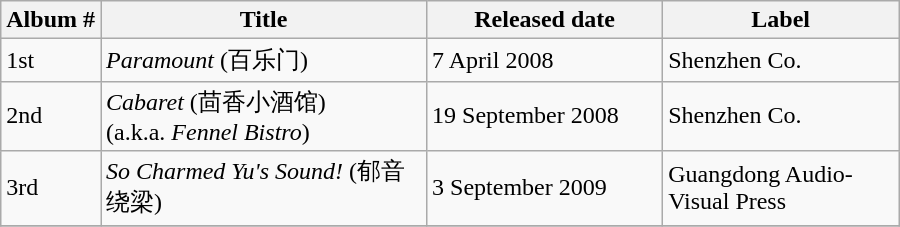<table class="wikitable">
<tr>
<th>Album #</th>
<th width=210px>Title</th>
<th width=150px>Released date</th>
<th width=150px>Label</th>
</tr>
<tr>
<td>1st</td>
<td><em>Paramount</em> (百乐门)</td>
<td>7 April 2008</td>
<td>Shenzhen Co.</td>
</tr>
<tr>
<td>2nd</td>
<td><em>Cabaret</em> (茴香小酒馆)<br> (a.k.a. <em>Fennel Bistro</em>)</td>
<td>19 September 2008</td>
<td>Shenzhen Co.</td>
</tr>
<tr>
<td>3rd</td>
<td><em>So Charmed Yu's Sound!</em> (郁音绕梁)</td>
<td>3 September 2009</td>
<td>Guangdong Audio-Visual Press</td>
</tr>
<tr>
</tr>
</table>
